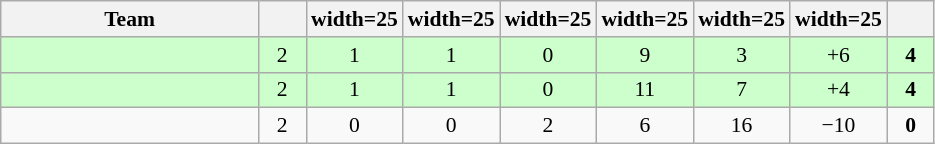<table class="wikitable" style="text-align: center; font-size: 90%;">
<tr>
<th width="165">Team</th>
<th width=25></th>
<th>width=25</th>
<th>width=25</th>
<th>width=25</th>
<th>width=25</th>
<th>width=25</th>
<th>width=25</th>
<th width=25></th>
</tr>
<tr bgcolor=#ccffcc>
<td align=left></td>
<td>2</td>
<td>1</td>
<td>1</td>
<td>0</td>
<td>9</td>
<td>3</td>
<td>+6</td>
<td><strong>4</strong></td>
</tr>
<tr bgcolor=#ccffcc>
<td align=left></td>
<td>2</td>
<td>1</td>
<td>1</td>
<td>0</td>
<td>11</td>
<td>7</td>
<td>+4</td>
<td><strong>4</strong></td>
</tr>
<tr>
<td align=left></td>
<td>2</td>
<td>0</td>
<td>0</td>
<td>2</td>
<td>6</td>
<td>16</td>
<td>−10</td>
<td><strong>0</strong></td>
</tr>
</table>
